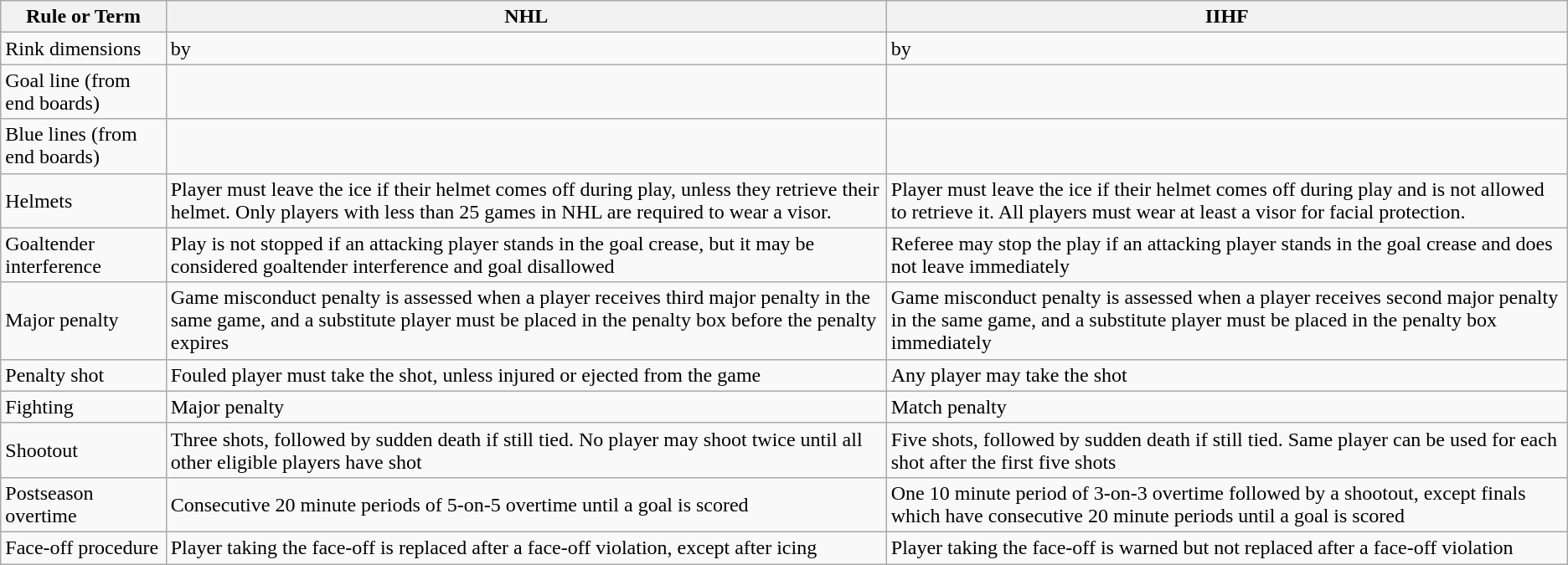<table class="wikitable">
<tr>
<th>Rule or Term</th>
<th>NHL</th>
<th>IIHF</th>
</tr>
<tr>
<td>Rink dimensions</td>
<td> by </td>
<td> by </td>
</tr>
<tr>
<td>Goal line (from end boards)</td>
<td></td>
<td></td>
</tr>
<tr>
<td>Blue lines (from end boards)</td>
<td></td>
<td></td>
</tr>
<tr>
<td>Helmets</td>
<td>Player must leave the ice if their helmet comes off during play, unless they retrieve their helmet. Only players with less than 25 games in NHL are required to wear a visor.</td>
<td>Player must leave the ice if their helmet comes off during play and is not allowed to retrieve it. All players must wear at least a visor for facial protection.</td>
</tr>
<tr>
<td>Goaltender interference</td>
<td>Play is not stopped if an attacking player stands in the goal crease, but it may be considered goaltender interference and goal disallowed</td>
<td>Referee may stop the play if an attacking player stands in the goal crease and does not leave immediately</td>
</tr>
<tr>
<td>Major penalty</td>
<td>Game misconduct penalty is assessed when a player receives third major penalty in the same game, and a substitute player must be placed in the penalty box before the penalty expires</td>
<td>Game misconduct penalty is assessed when a player receives second major penalty in the same game, and a substitute player must be placed in the penalty box immediately</td>
</tr>
<tr>
<td>Penalty shot</td>
<td>Fouled player must take the shot, unless injured or ejected from the game</td>
<td>Any player may take the shot</td>
</tr>
<tr>
<td>Fighting</td>
<td>Major penalty</td>
<td>Match penalty</td>
</tr>
<tr>
<td>Shootout</td>
<td>Three shots, followed by sudden death if still tied. No player may shoot twice until all other eligible players have shot</td>
<td>Five shots, followed by sudden death if still tied. Same player can be used for each shot after the first five shots</td>
</tr>
<tr>
<td>Postseason overtime</td>
<td>Consecutive 20 minute periods of 5-on-5 overtime until a goal is scored</td>
<td>One 10 minute period of 3-on-3 overtime followed by a shootout, except finals which have consecutive 20 minute periods until a goal is scored</td>
</tr>
<tr>
<td>Face-off procedure</td>
<td>Player taking the face-off is replaced after a face-off violation, except after icing</td>
<td>Player taking the face-off is warned but not replaced after a face-off violation</td>
</tr>
</table>
